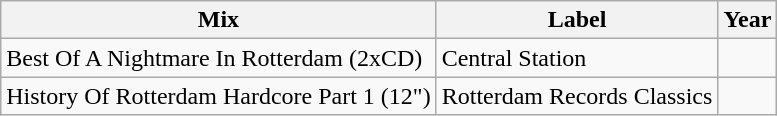<table class="wikitable">
<tr>
<th>Mix</th>
<th>Label</th>
<th>Year</th>
</tr>
<tr>
<td>Best Of A Nightmare In Rotterdam (2xCD)</td>
<td>Central Station</td>
<td></td>
</tr>
<tr>
<td>History Of Rotterdam Hardcore Part 1 (12")</td>
<td>Rotterdam Records Classics</td>
<td></td>
</tr>
</table>
